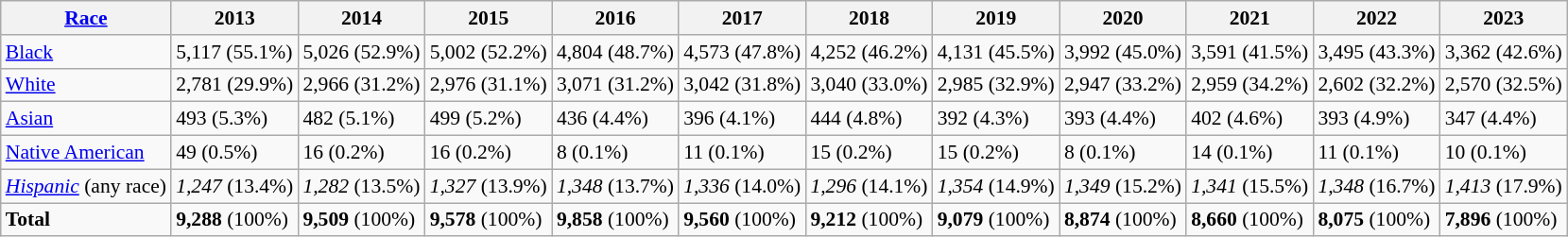<table class="wikitable sortable" style="font-size:90%">
<tr>
<th><a href='#'>Race</a></th>
<th>2013</th>
<th>2014</th>
<th>2015</th>
<th>2016</th>
<th>2017</th>
<th>2018</th>
<th>2019</th>
<th>2020</th>
<th>2021</th>
<th>2022</th>
<th>2023</th>
</tr>
<tr>
<td><a href='#'>Black</a></td>
<td>5,117 (55.1%)</td>
<td>5,026 (52.9%)</td>
<td>5,002 (52.2%)</td>
<td>4,804 (48.7%)</td>
<td>4,573 (47.8%)</td>
<td>4,252 (46.2%)</td>
<td>4,131 (45.5%)</td>
<td>3,992 (45.0%)</td>
<td>3,591 (41.5%)</td>
<td>3,495 (43.3%)</td>
<td>3,362 (42.6%)</td>
</tr>
<tr>
<td><a href='#'>White</a></td>
<td>2,781 (29.9%)</td>
<td>2,966 (31.2%)</td>
<td>2,976 (31.1%)</td>
<td>3,071 (31.2%)</td>
<td>3,042 (31.8%)</td>
<td>3,040 (33.0%)</td>
<td>2,985 (32.9%)</td>
<td>2,947 (33.2%)</td>
<td>2,959 (34.2%)</td>
<td>2,602 (32.2%)</td>
<td>2,570 (32.5%)</td>
</tr>
<tr>
<td><a href='#'>Asian</a></td>
<td>493 (5.3%)</td>
<td>482 (5.1%)</td>
<td>499 (5.2%)</td>
<td>436 (4.4%)</td>
<td>396 (4.1%)</td>
<td>444 (4.8%)</td>
<td>392 (4.3%)</td>
<td>393 (4.4%)</td>
<td>402 (4.6%)</td>
<td>393 (4.9%)</td>
<td>347 (4.4%)</td>
</tr>
<tr>
<td><a href='#'>Native American</a></td>
<td>49 (0.5%)</td>
<td>16 (0.2%)</td>
<td>16 (0.2%)</td>
<td>8  (0.1%)</td>
<td>11 (0.1%)</td>
<td>15 (0.2%)</td>
<td>15 (0.2%)</td>
<td>8  (0.1%)</td>
<td>14 (0.1%)</td>
<td>11 (0.1%)</td>
<td>10 (0.1%)</td>
</tr>
<tr>
<td><em><a href='#'>Hispanic</a></em> (any race)</td>
<td><em>1,247</em> (13.4%)</td>
<td><em>1,282</em> (13.5%)</td>
<td><em>1,327</em> (13.9%)</td>
<td><em>1,348</em> (13.7%)</td>
<td><em>1,336</em> (14.0%)</td>
<td><em>1,296</em> (14.1%)</td>
<td><em>1,354</em> (14.9%)</td>
<td><em>1,349</em> (15.2%)</td>
<td><em>1,341</em> (15.5%)</td>
<td><em>1,348</em> (16.7%)</td>
<td><em>1,413</em> (17.9%)</td>
</tr>
<tr>
<td><strong>Total</strong></td>
<td><strong>9,288</strong> (100%)</td>
<td><strong>9,509</strong> (100%)</td>
<td><strong>9,578</strong> (100%)</td>
<td><strong>9,858</strong> (100%)</td>
<td><strong>9,560</strong> (100%)</td>
<td><strong>9,212</strong> (100%)</td>
<td><strong>9,079</strong> (100%)</td>
<td><strong>8,874</strong> (100%)</td>
<td><strong>8,660</strong> (100%)</td>
<td><strong>8,075</strong> (100%)</td>
<td><strong>7,896</strong> (100%)</td>
</tr>
</table>
